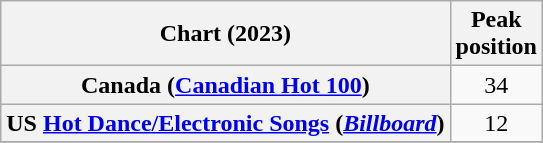<table class="wikitable sortable plainrowheaders" style="text-align:center">
<tr>
<th scope="col">Chart (2023)</th>
<th scope="col">Peak<br>position</th>
</tr>
<tr>
<th scope="row">Canada (<a href='#'>Canadian Hot 100</a>)</th>
<td>34</td>
</tr>
<tr>
<th scope="row">US <a href='#'>Hot Dance/Electronic Songs</a> (<em><a href='#'>Billboard</a></em>)</th>
<td>12</td>
</tr>
<tr>
</tr>
</table>
